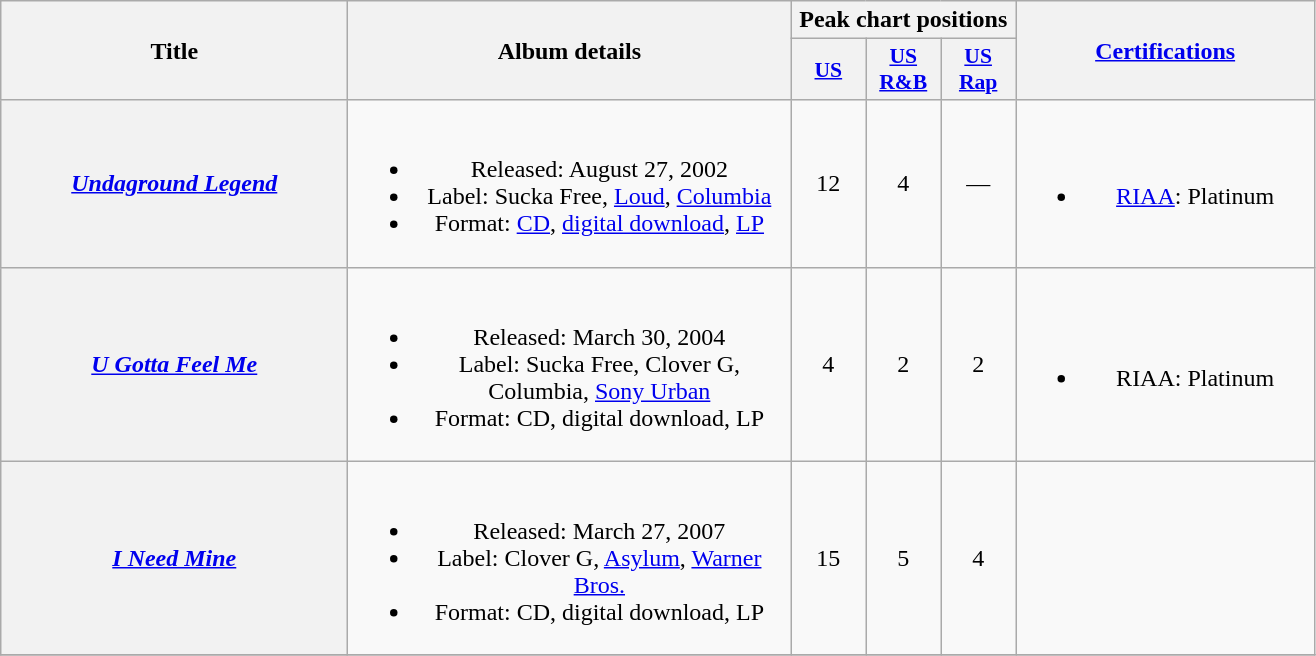<table class="wikitable plainrowheaders" style="text-align:center;" border="1">
<tr>
<th scope="col" rowspan="2" style="width:14em;">Title</th>
<th scope="col" rowspan="2" style="width:18em;">Album details</th>
<th scope="col" colspan="3">Peak chart positions</th>
<th scope="col" rowspan="2" style="width:12em;"><a href='#'>Certifications</a></th>
</tr>
<tr>
<th scope="col" style="width:3em;font-size:90%;"><a href='#'>US</a><br></th>
<th scope="col" style="width:3em;font-size:90%;"><a href='#'>US R&B</a><br></th>
<th scope="col" style="width:3em;font-size:90%;"><a href='#'>US Rap</a><br></th>
</tr>
<tr>
<th scope="row"><em><a href='#'>Undaground Legend</a></em></th>
<td><br><ul><li>Released: August 27, 2002</li><li>Label: Sucka Free, <a href='#'>Loud</a>, <a href='#'>Columbia</a></li><li>Format: <a href='#'>CD</a>, <a href='#'>digital download</a>, <a href='#'>LP</a></li></ul></td>
<td>12</td>
<td>4</td>
<td>—</td>
<td><br><ul><li><a href='#'>RIAA</a>: Platinum</li></ul></td>
</tr>
<tr>
<th scope="row"><em><a href='#'>U Gotta Feel Me</a></em></th>
<td><br><ul><li>Released: March 30, 2004</li><li>Label: Sucka Free, Clover G, Columbia, <a href='#'>Sony Urban</a></li><li>Format: CD, digital download, LP</li></ul></td>
<td>4</td>
<td>2</td>
<td>2</td>
<td><br><ul><li>RIAA: Platinum</li></ul></td>
</tr>
<tr>
<th scope="row"><em><a href='#'>I Need Mine</a></em></th>
<td><br><ul><li>Released: March 27, 2007</li><li>Label: Clover G, <a href='#'>Asylum</a>, <a href='#'>Warner Bros.</a></li><li>Format: CD, digital download, LP</li></ul></td>
<td>15</td>
<td>5</td>
<td>4</td>
<td></td>
</tr>
<tr>
</tr>
</table>
